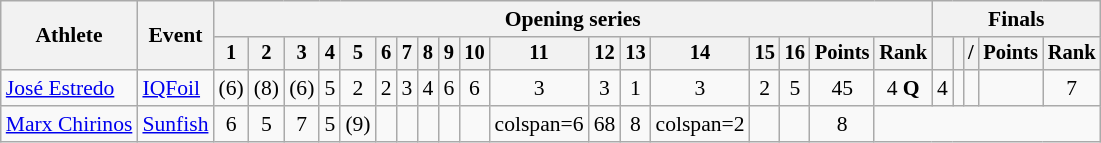<table class=wikitable style=font-size:90%;text-align:center>
<tr>
<th rowspan=2>Athlete</th>
<th rowspan=2>Event</th>
<th colspan=18>Opening series</th>
<th colspan=5>Finals</th>
</tr>
<tr style=font-size:95%>
<th>1</th>
<th>2</th>
<th>3</th>
<th>4</th>
<th>5</th>
<th>6</th>
<th>7</th>
<th>8</th>
<th>9</th>
<th>10</th>
<th>11</th>
<th>12</th>
<th>13</th>
<th>14</th>
<th>15</th>
<th>16</th>
<th>Points</th>
<th>Rank</th>
<th></th>
<th></th>
<th> / </th>
<th>Points</th>
<th>Rank</th>
</tr>
<tr>
<td align=left><a href='#'>José Estredo</a></td>
<td align=left><a href='#'>IQFoil</a></td>
<td>(6)</td>
<td>(8)</td>
<td>(6)</td>
<td>5</td>
<td>2</td>
<td>2</td>
<td>3</td>
<td>4</td>
<td>6</td>
<td>6</td>
<td>3</td>
<td>3</td>
<td>1</td>
<td>3</td>
<td>2</td>
<td>5</td>
<td>45</td>
<td>4 <strong>Q</strong></td>
<td>4</td>
<td></td>
<td></td>
<td></td>
<td>7</td>
</tr>
<tr>
<td align=left><a href='#'>Marx Chirinos</a></td>
<td align=left><a href='#'>Sunfish</a></td>
<td>6</td>
<td>5</td>
<td>7</td>
<td>5</td>
<td>(9)<br></td>
<td></td>
<td></td>
<td></td>
<td></td>
<td></td>
<td>colspan=6 </td>
<td>68</td>
<td>8</td>
<td>colspan=2 </td>
<td></td>
<td></td>
<td>8</td>
</tr>
</table>
